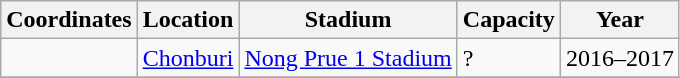<table class="wikitable sortable">
<tr>
<th>Coordinates</th>
<th>Location</th>
<th>Stadium</th>
<th>Capacity</th>
<th>Year</th>
</tr>
<tr>
<td></td>
<td><a href='#'>Chonburi</a></td>
<td><a href='#'>Nong Prue 1 Stadium</a></td>
<td>?</td>
<td>2016–2017</td>
</tr>
<tr>
</tr>
</table>
